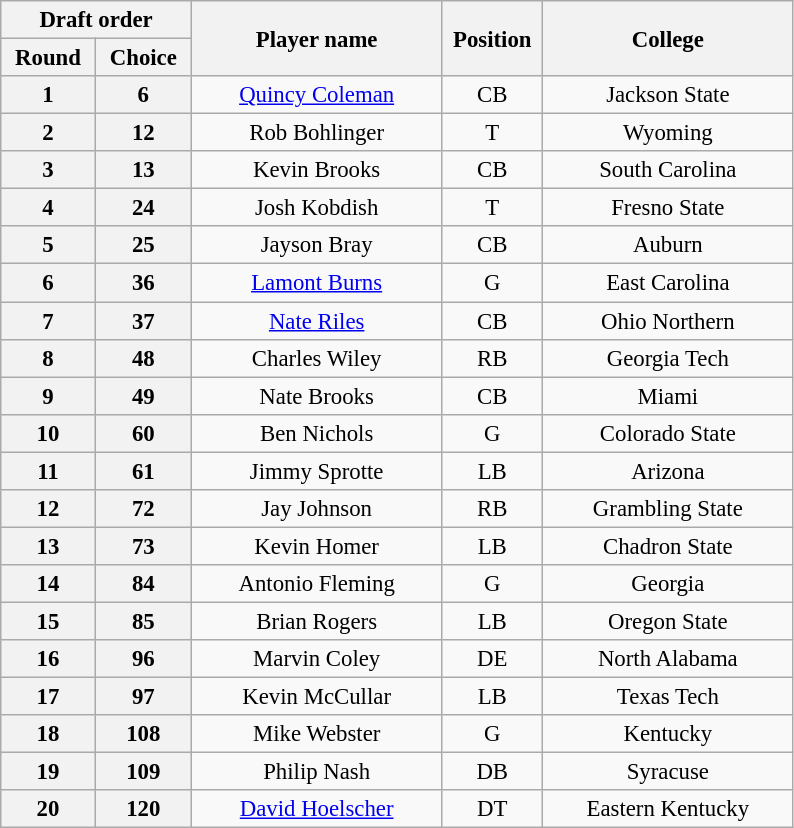<table class="wikitable" style="font-size:95%; text-align:center">
<tr>
<th width="120" colspan="2">Draft order</th>
<th width="160" rowspan="2">Player name</th>
<th width="60"  rowspan="2">Position</th>
<th width="160" rowspan="2">College</th>
</tr>
<tr>
<th>Round</th>
<th>Choice</th>
</tr>
<tr>
<th>1</th>
<th>6</th>
<td><a href='#'>Quincy Coleman</a></td>
<td>CB</td>
<td>Jackson State</td>
</tr>
<tr>
<th>2</th>
<th>12</th>
<td>Rob Bohlinger</td>
<td>T</td>
<td>Wyoming</td>
</tr>
<tr>
<th>3</th>
<th>13</th>
<td>Kevin Brooks</td>
<td>CB</td>
<td>South Carolina</td>
</tr>
<tr>
<th>4</th>
<th>24</th>
<td>Josh Kobdish</td>
<td>T</td>
<td>Fresno State</td>
</tr>
<tr>
<th>5</th>
<th>25</th>
<td>Jayson Bray</td>
<td>CB</td>
<td>Auburn</td>
</tr>
<tr>
<th>6</th>
<th>36</th>
<td><a href='#'>Lamont Burns</a></td>
<td>G</td>
<td>East Carolina</td>
</tr>
<tr>
<th>7</th>
<th>37</th>
<td><a href='#'>Nate Riles</a></td>
<td>CB</td>
<td>Ohio Northern</td>
</tr>
<tr>
<th>8</th>
<th>48</th>
<td>Charles Wiley</td>
<td>RB</td>
<td>Georgia Tech</td>
</tr>
<tr>
<th>9</th>
<th>49</th>
<td>Nate Brooks</td>
<td>CB</td>
<td>Miami</td>
</tr>
<tr>
<th>10</th>
<th>60</th>
<td>Ben Nichols</td>
<td>G</td>
<td>Colorado State</td>
</tr>
<tr>
<th>11</th>
<th>61</th>
<td>Jimmy Sprotte</td>
<td>LB</td>
<td>Arizona</td>
</tr>
<tr>
<th>12</th>
<th>72</th>
<td>Jay Johnson</td>
<td>RB</td>
<td>Grambling State</td>
</tr>
<tr>
<th>13</th>
<th>73</th>
<td>Kevin Homer</td>
<td>LB</td>
<td>Chadron State</td>
</tr>
<tr>
<th>14</th>
<th>84</th>
<td>Antonio Fleming</td>
<td>G</td>
<td>Georgia</td>
</tr>
<tr>
<th>15</th>
<th>85</th>
<td>Brian Rogers</td>
<td>LB</td>
<td>Oregon State</td>
</tr>
<tr>
<th>16</th>
<th>96</th>
<td>Marvin Coley</td>
<td>DE</td>
<td>North Alabama</td>
</tr>
<tr>
<th>17</th>
<th>97</th>
<td>Kevin McCullar</td>
<td>LB</td>
<td>Texas Tech</td>
</tr>
<tr>
<th>18</th>
<th>108</th>
<td>Mike Webster</td>
<td>G</td>
<td>Kentucky</td>
</tr>
<tr>
<th>19</th>
<th>109</th>
<td>Philip Nash</td>
<td>DB</td>
<td>Syracuse</td>
</tr>
<tr>
<th>20</th>
<th>120</th>
<td><a href='#'>David Hoelscher</a></td>
<td>DT</td>
<td>Eastern Kentucky</td>
</tr>
</table>
